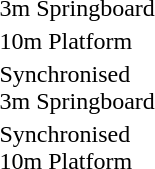<table>
<tr>
<td>3m Springboard</td>
<td></td>
<td></td>
<td></td>
</tr>
<tr>
<td>10m Platform</td>
<td></td>
<td></td>
<td></td>
</tr>
<tr>
<td>Synchronised<br>3m Springboard</td>
<td><br></td>
<td><br></td>
<td><br></td>
</tr>
<tr>
<td>Synchronised<br>10m Platform</td>
<td><br></td>
<td><br></td>
<td><br></td>
</tr>
</table>
